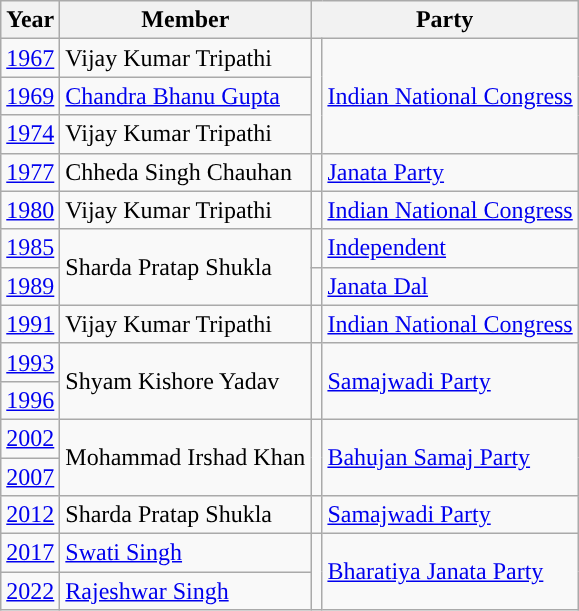<table class="wikitable">
<tr>
<th>Year</th>
<th>Member</th>
<th colspan="2">Party</th>
</tr>
<tr>
<td><a href='#'>1967</a></td>
<td>Vijay Kumar Tripathi</td>
<td rowspan="3" style="background-color: "></td>
<td rowspan="3"><a href='#'>Indian National Congress</a></td>
</tr>
<tr>
<td><a href='#'>1969</a></td>
<td><a href='#'>Chandra Bhanu Gupta</a></td>
</tr>
<tr>
<td><a href='#'>1974</a></td>
<td>Vijay Kumar Tripathi</td>
</tr>
<tr>
<td><a href='#'>1977</a></td>
<td>Chheda Singh Chauhan</td>
<td style="background-color: "></td>
<td><a href='#'>Janata Party</a></td>
</tr>
<tr>
<td><a href='#'>1980</a></td>
<td>Vijay Kumar Tripathi</td>
<td style="background-color: "></td>
<td><a href='#'>Indian National Congress</a></td>
</tr>
<tr>
<td><a href='#'>1985</a></td>
<td rowspan="2">Sharda Pratap Shukla</td>
<td style="background-color: "></td>
<td><a href='#'>Independent</a></td>
</tr>
<tr>
<td><a href='#'>1989</a></td>
<td style="background-color: "></td>
<td><a href='#'>Janata Dal</a></td>
</tr>
<tr>
<td><a href='#'>1991</a></td>
<td>Vijay Kumar Tripathi</td>
<td style="background-color: "></td>
<td><a href='#'>Indian National Congress</a></td>
</tr>
<tr>
<td><a href='#'>1993</a></td>
<td rowspan="2">Shyam Kishore Yadav</td>
<td rowspan="2" style="background-color: "></td>
<td rowspan="2"><a href='#'>Samajwadi Party</a></td>
</tr>
<tr>
<td><a href='#'>1996</a></td>
</tr>
<tr>
<td><a href='#'>2002</a></td>
<td rowspan="2">Mohammad Irshad Khan</td>
<td rowspan="2" style="background-color: "></td>
<td rowspan="2"><a href='#'>Bahujan Samaj Party</a></td>
</tr>
<tr>
<td><a href='#'>2007</a></td>
</tr>
<tr>
<td><a href='#'>2012</a></td>
<td>Sharda Pratap Shukla</td>
<td style="background-color: "></td>
<td><a href='#'>Samajwadi Party</a></td>
</tr>
<tr>
<td><a href='#'>2017</a></td>
<td><a href='#'>Swati Singh</a></td>
<td rowspan="2" style="background-color: "></td>
<td rowspan="2"><a href='#'>Bharatiya Janata Party</a></td>
</tr>
<tr>
<td><a href='#'>2022</a></td>
<td><a href='#'>Rajeshwar Singh</a></td>
</tr>
</table>
